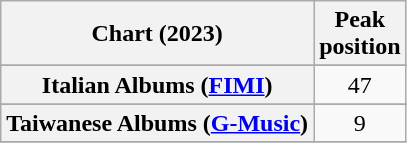<table class="wikitable sortable plainrowheaders" style="text-align:center">
<tr>
<th scope="col">Chart (2023)</th>
<th scope="col">Peak<br>position</th>
</tr>
<tr>
</tr>
<tr>
</tr>
<tr>
</tr>
<tr>
</tr>
<tr>
</tr>
<tr>
</tr>
<tr>
<th scope="row">Italian Albums (<a href='#'>FIMI</a>)</th>
<td>47</td>
</tr>
<tr>
</tr>
<tr>
</tr>
<tr>
</tr>
<tr>
<th scope="row">Taiwanese Albums (<a href='#'>G-Music</a>)</th>
<td style="text-align:center;">9</td>
</tr>
<tr>
</tr>
</table>
